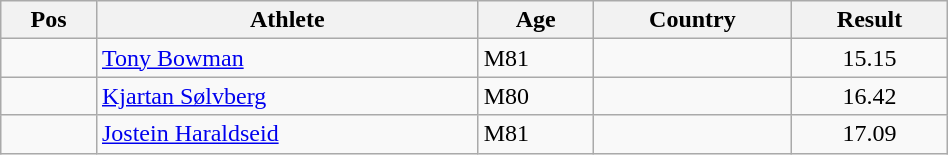<table class="wikitable"  style="text-align:center; width:50%;">
<tr>
<th>Pos</th>
<th>Athlete</th>
<th>Age</th>
<th>Country</th>
<th>Result</th>
</tr>
<tr>
<td align=center></td>
<td align=left><a href='#'>Tony Bowman</a></td>
<td align=left>M81</td>
<td align=left></td>
<td>15.15</td>
</tr>
<tr>
<td align=center></td>
<td align=left><a href='#'>Kjartan Sølvberg</a></td>
<td align=left>M80</td>
<td align=left></td>
<td>16.42</td>
</tr>
<tr>
<td align=center></td>
<td align=left><a href='#'>Jostein Haraldseid</a></td>
<td align=left>M81</td>
<td align=left></td>
<td>17.09</td>
</tr>
</table>
